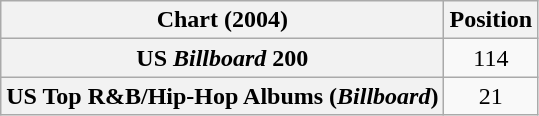<table class="wikitable sortable plainrowheaders">
<tr>
<th scope="col">Chart (2004)</th>
<th scope="col">Position</th>
</tr>
<tr>
<th scope="row">US <em>Billboard</em> 200</th>
<td style="text-align:center;">114</td>
</tr>
<tr>
<th scope="row">US Top R&B/Hip-Hop Albums (<em>Billboard</em>)</th>
<td style="text-align:center;">21</td>
</tr>
</table>
